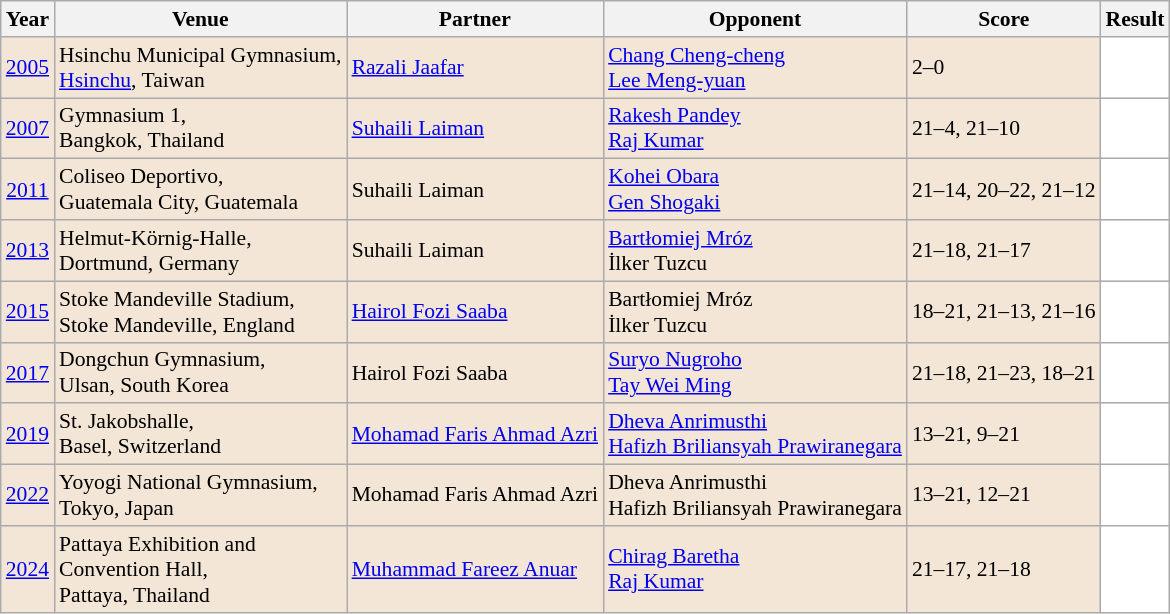<table class="sortable wikitable" style="font-size: 90%;">
<tr>
<th>Year</th>
<th>Venue</th>
<th>Partner</th>
<th>Opponent</th>
<th>Score</th>
<th>Result</th>
</tr>
<tr style="background:#F3E6D7">
<td align="center"><a href='#'>2005</a></td>
<td align="left">Hsinchu Municipal Gymnasium,<br><a href='#'>Hsinchu</a>, Taiwan</td>
<td align="left"> <a href='#'>Razali Jaafar</a></td>
<td align="left"> <a href='#'>Chang Cheng-cheng</a><br> <a href='#'>Lee Meng-yuan</a></td>
<td align="left">2–0</td>
<td style="text-align:left; background:white"><strong></strong></td>
</tr>
<tr style="background:#F3E6D7">
<td align="center"><a href='#'>2007</a></td>
<td align="left">Gymnasium 1,<br>Bangkok, Thailand</td>
<td align="left"> <a href='#'>Suhaili Laiman</a></td>
<td align="left"> <a href='#'>Rakesh Pandey</a><br> <a href='#'>Raj Kumar</a></td>
<td align="left">21–4, 21–10</td>
<td style="text-align:left; background:white"><strong></strong></td>
</tr>
<tr style="background:#F3E6D7">
<td align="center"><a href='#'>2011</a></td>
<td align="left">Coliseo Deportivo,<br>Guatemala City, Guatemala</td>
<td align="left"> Suhaili Laiman</td>
<td align="left"> <a href='#'>Kohei Obara</a><br> <a href='#'>Gen Shogaki</a></td>
<td align="left">21–14, 20–22, 21–12</td>
<td style="text-align:left; background:white"><strong></strong></td>
</tr>
<tr style="background:#F3E6D7">
<td align="center"><a href='#'>2013</a></td>
<td align="left">Helmut-Körnig-Halle,<br>Dortmund, Germany</td>
<td align="left"> Suhaili Laiman</td>
<td align="left"> <a href='#'>Bartłomiej Mróz</a><br> İlker Tuzcu</td>
<td align="left">21–18, 21–17</td>
<td style="text-align:left; background:white"><strong></strong></td>
</tr>
<tr style="background:#F3E6D7">
<td align="center"><a href='#'>2015</a></td>
<td align="left">Stoke Mandeville Stadium,<br>Stoke Mandeville, England</td>
<td align="left"> <a href='#'>Hairol Fozi Saaba</a></td>
<td align="left"> Bartłomiej Mróz<br> İlker Tuzcu</td>
<td align="left">18–21, 21–13, 21–16</td>
<td style="text-align:left; background:white"><strong></strong></td>
</tr>
<tr style="background:#F3E6D7">
<td align="center"><a href='#'>2017</a></td>
<td align="left">Dongchun Gymnasium,<br>Ulsan, South Korea</td>
<td align="left"> Hairol Fozi Saaba</td>
<td align="left"> <a href='#'>Suryo Nugroho</a><br> <a href='#'>Tay Wei Ming</a></td>
<td align="left">21–18, 21–23, 18–21</td>
<td style="text-align:left; background:white"><strong></strong></td>
</tr>
<tr style="background:#F3E6D7">
<td align="center"><a href='#'>2019</a></td>
<td align="left">St. Jakobshalle,<br>Basel, Switzerland</td>
<td align="left"> <a href='#'>Mohamad Faris Ahmad Azri</a></td>
<td align="left"> <a href='#'>Dheva Anrimusthi</a><br> <a href='#'>Hafizh Briliansyah Prawiranegara</a></td>
<td align="left">13–21, 9–21</td>
<td style="text-align:left; background:white"><strong></strong></td>
</tr>
<tr style="background:#F3E6D7">
<td align="center"><a href='#'>2022</a></td>
<td align="left">Yoyogi National Gymnasium,<br>Tokyo, Japan</td>
<td align="left"> Mohamad Faris Ahmad Azri</td>
<td align="left"> Dheva Anrimusthi<br> Hafizh Briliansyah Prawiranegara</td>
<td align="left">13–21, 12–21</td>
<td style="text-align:left; background:white"><strong></strong></td>
</tr>
<tr style="background:#F3E6D7">
<td align="center"><a href='#'>2024</a></td>
<td align="left">Pattaya Exhibition and<br>Convention Hall,<br>Pattaya, Thailand</td>
<td align="left"> <a href='#'>Muhammad Fareez Anuar</a></td>
<td align="left"> <a href='#'>Chirag Baretha</a><br> <a href='#'>Raj Kumar</a></td>
<td align="left">21–17, 21–18</td>
<td style="text-align:left; background:white"><strong></strong></td>
</tr>
</table>
